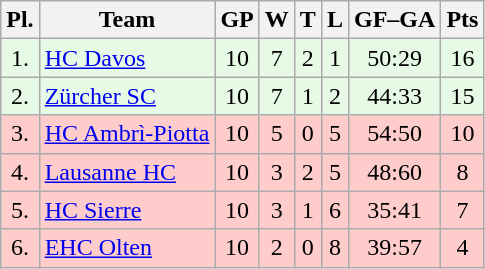<table class="wikitable">
<tr>
<th>Pl.</th>
<th>Team</th>
<th>GP</th>
<th>W</th>
<th>T</th>
<th>L</th>
<th>GF–GA</th>
<th>Pts</th>
</tr>
<tr align="center " bgcolor="#e6fae6">
<td>1.</td>
<td align="left"><a href='#'>HC Davos</a></td>
<td>10</td>
<td>7</td>
<td>2</td>
<td>1</td>
<td>50:29</td>
<td>16</td>
</tr>
<tr align="center "  bgcolor="#e6fae6">
<td>2.</td>
<td align="left"><a href='#'>Zürcher SC</a></td>
<td>10</td>
<td>7</td>
<td>1</td>
<td>2</td>
<td>44:33</td>
<td>15</td>
</tr>
<tr align="center "  bgcolor="#ffcccc">
<td>3.</td>
<td align="left"><a href='#'>HC Ambrì-Piotta</a></td>
<td>10</td>
<td>5</td>
<td>0</td>
<td>5</td>
<td>54:50</td>
<td>10</td>
</tr>
<tr align="center "  bgcolor="#ffcccc">
<td>4.</td>
<td align="left"><a href='#'>Lausanne HC</a></td>
<td>10</td>
<td>3</td>
<td>2</td>
<td>5</td>
<td>48:60</td>
<td>8</td>
</tr>
<tr align="center " bgcolor="#ffcccc">
<td>5.</td>
<td align="left"><a href='#'>HC Sierre</a></td>
<td>10</td>
<td>3</td>
<td>1</td>
<td>6</td>
<td>35:41</td>
<td>7</td>
</tr>
<tr align="center "  bgcolor="#ffcccc">
<td>6.</td>
<td align="left"><a href='#'>EHC Olten</a></td>
<td>10</td>
<td>2</td>
<td>0</td>
<td>8</td>
<td>39:57</td>
<td>4</td>
</tr>
</table>
